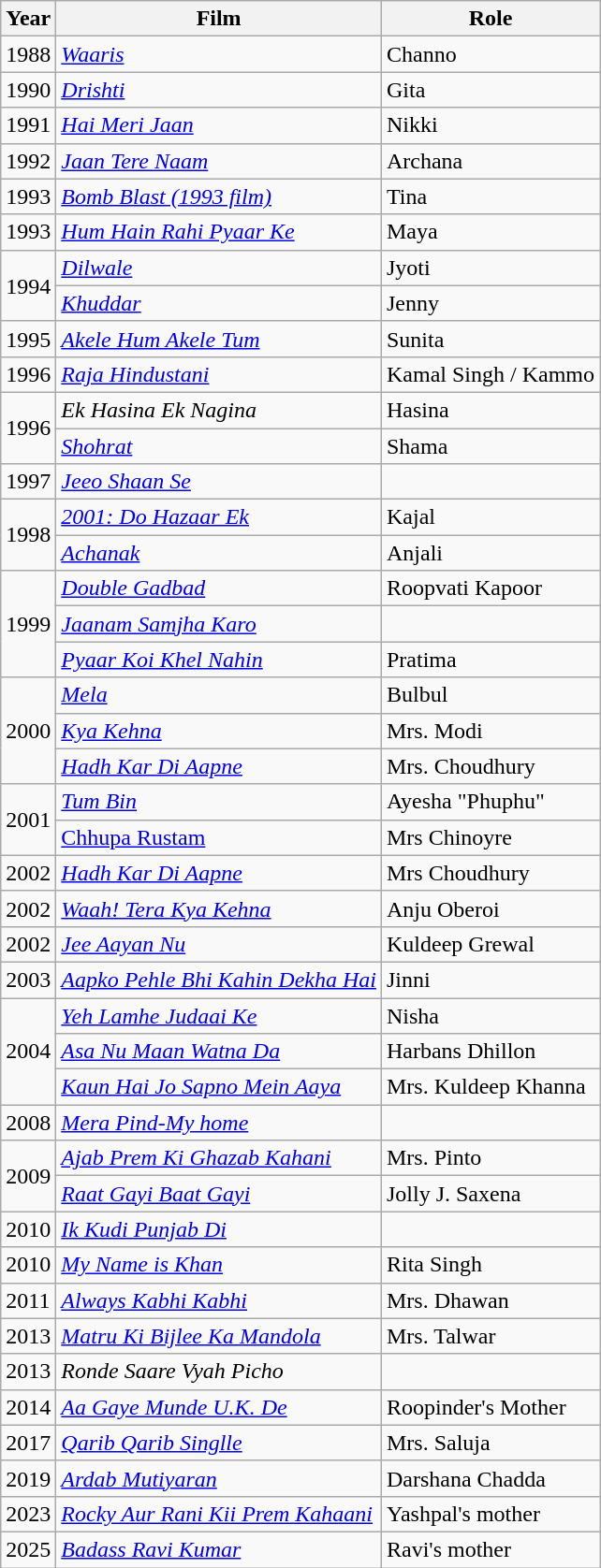<table class="wikitable sortable">
<tr>
<th>Year</th>
<th>Film</th>
<th>Role</th>
</tr>
<tr>
<td>1988</td>
<td><em><a href='#'>Waaris</a></em></td>
<td>Channo</td>
</tr>
<tr>
<td>1990</td>
<td><em><a href='#'>Drishti</a></em></td>
<td>Gita</td>
</tr>
<tr>
<td>1991</td>
<td><em><a href='#'>Hai Meri Jaan</a></em></td>
<td>Nikki</td>
</tr>
<tr>
<td>1992</td>
<td><em><a href='#'>Jaan Tere Naam</a></em></td>
<td>Archana</td>
</tr>
<tr>
<td>1993</td>
<td><em><a href='#'>Bomb Blast (1993 film)</a></em></td>
<td>Tina</td>
</tr>
<tr>
<td>1993</td>
<td><em><a href='#'>Hum Hain Rahi Pyaar Ke</a></em></td>
<td>Maya</td>
</tr>
<tr>
<td Rowspan="2">1994</td>
<td><em><a href='#'>Dilwale</a></em></td>
<td>Jyoti</td>
</tr>
<tr>
<td><em><a href='#'>Khuddar</a></em></td>
<td>Jenny</td>
</tr>
<tr>
<td>1995</td>
<td><em><a href='#'>Akele Hum Akele Tum</a></em></td>
<td>Sunita</td>
</tr>
<tr>
<td>1996</td>
<td><em><a href='#'>Raja Hindustani</a></em></td>
<td>Kamal Singh / Kammo</td>
</tr>
<tr>
<td rowspan="2">1996</td>
<td><em>Ek Hasina Ek Nagina</em></td>
<td>Hasina</td>
</tr>
<tr>
<td><em><a href='#'>Shohrat</a></em></td>
<td>Shama</td>
</tr>
<tr>
<td>1997</td>
<td><em><a href='#'>Jeeo Shaan Se</a></em></td>
<td></td>
</tr>
<tr>
<td Rowspan="2">1998</td>
<td><em><a href='#'>2001: Do Hazaar Ek</a></em></td>
<td>Kajal</td>
</tr>
<tr>
<td><em><a href='#'>Achanak</a></em></td>
<td>Anjali</td>
</tr>
<tr>
<td Rowspan ="3">1999</td>
<td><em><a href='#'>Double Gadbad</a></em></td>
<td>Roopvati Kapoor</td>
</tr>
<tr>
<td><em><a href='#'>Jaanam Samjha Karo</a></em></td>
<td></td>
</tr>
<tr>
<td><em><a href='#'>Pyaar Koi Khel Nahin</a></em></td>
<td>Pratima</td>
</tr>
<tr>
<td rowspan="3">2000</td>
<td><em><a href='#'>Mela</a></em></td>
<td>Bulbul</td>
</tr>
<tr>
<td><em><a href='#'>Kya Kehna</a></em></td>
<td>Mrs. Modi</td>
</tr>
<tr>
<td><em><a href='#'>Hadh Kar Di Aapne</a></em></td>
<td>Mrs. Choudhury</td>
</tr>
<tr>
<td rowspan="2">2001</td>
<td><em><a href='#'>Tum Bin</a></em></td>
<td>Ayesha "Phuphu"</td>
</tr>
<tr>
<td><a href='#'>Chhupa Rustam</a></td>
<td>Mrs Chinoyre</td>
</tr>
<tr>
<td>2002</td>
<td><em><a href='#'>Hadh Kar Di Aapne</a></em></td>
<td>Mrs Choudhury</td>
</tr>
<tr>
<td>2002</td>
<td><em><a href='#'>Waah! Tera Kya Kehna</a></em></td>
<td>Anju Oberoi</td>
</tr>
<tr>
<td>2002</td>
<td><em><a href='#'>Jee Aayan Nu</a></em></td>
<td>Kuldeep Grewal</td>
</tr>
<tr>
<td>2003</td>
<td><em><a href='#'>Aapko Pehle Bhi Kahin Dekha Hai</a></em></td>
<td>Jinni</td>
</tr>
<tr>
<td rowspan="3">2004</td>
<td><em><a href='#'>Yeh Lamhe Judaai Ke</a></em></td>
<td>Nisha</td>
</tr>
<tr>
<td><em><a href='#'>Asa Nu Maan Watna Da</a></em></td>
<td>Harbans Dhillon</td>
</tr>
<tr>
<td><em><a href='#'>Kaun Hai Jo Sapno Mein Aaya</a></em></td>
<td>Mrs. Kuldeep Khanna</td>
</tr>
<tr>
<td>2008</td>
<td><em><a href='#'>Mera Pind-My home</a></em></td>
<td></td>
</tr>
<tr>
<td rowspan="2">2009</td>
<td><em><a href='#'>Ajab Prem Ki Ghazab Kahani</a></em></td>
<td>Mrs. Pinto</td>
</tr>
<tr>
<td><em><a href='#'>Raat Gayi Baat Gayi</a></em></td>
<td>Jolly J. Saxena</td>
</tr>
<tr>
<td>2010</td>
<td><em><a href='#'>Ik Kudi Punjab Di</a></em></td>
<td></td>
</tr>
<tr>
<td>2010</td>
<td><em><a href='#'>My Name is Khan</a></em></td>
<td>Rita Singh</td>
</tr>
<tr>
<td>2011</td>
<td><em><a href='#'>Always Kabhi Kabhi</a></em></td>
<td>Mrs. Dhawan</td>
</tr>
<tr>
<td>2013</td>
<td><em><a href='#'>Matru Ki Bijlee Ka Mandola</a></em></td>
<td>Mrs. Talwar</td>
</tr>
<tr>
<td>2013</td>
<td><em>Ronde Saare Vyah Picho</em></td>
<td></td>
</tr>
<tr>
<td>2014</td>
<td><em><a href='#'>Aa Gaye Munde U.K. De</a></em></td>
<td>Roopinder's Mother</td>
</tr>
<tr>
<td>2017</td>
<td><em><a href='#'>Qarib Qarib Singlle</a></em></td>
<td>Mrs. Saluja</td>
</tr>
<tr>
<td>2019</td>
<td><em><a href='#'>Ardab Mutiyaran</a></em></td>
<td>Darshana Chadda</td>
</tr>
<tr>
<td>2023</td>
<td><em><a href='#'>Rocky Aur Rani Kii Prem Kahaani</a></em></td>
<td>Yashpal's mother</td>
</tr>
<tr>
<td>2025</td>
<td><em><a href='#'>Badass Ravi Kumar</a></em></td>
<td>Ravi's mother</td>
</tr>
</table>
